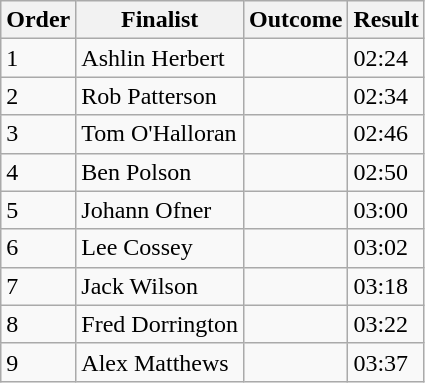<table class="wikitable sortable">
<tr>
<th>Order</th>
<th>Finalist</th>
<th>Outcome</th>
<th>Result</th>
</tr>
<tr>
<td>1</td>
<td>Ashlin Herbert</td>
<td></td>
<td>02:24</td>
</tr>
<tr>
<td>2</td>
<td>Rob Patterson</td>
<td></td>
<td>02:34</td>
</tr>
<tr>
<td>3</td>
<td>Tom O'Halloran</td>
<td></td>
<td>02:46</td>
</tr>
<tr>
<td>4</td>
<td>Ben Polson</td>
<td></td>
<td>02:50</td>
</tr>
<tr>
<td>5</td>
<td>Johann Ofner</td>
<td></td>
<td>03:00</td>
</tr>
<tr>
<td>6</td>
<td>Lee Cossey</td>
<td></td>
<td>03:02</td>
</tr>
<tr>
<td>7</td>
<td>Jack Wilson</td>
<td></td>
<td>03:18</td>
</tr>
<tr>
<td>8</td>
<td>Fred Dorrington</td>
<td></td>
<td>03:22</td>
</tr>
<tr>
<td>9</td>
<td>Alex Matthews</td>
<td></td>
<td>03:37</td>
</tr>
</table>
